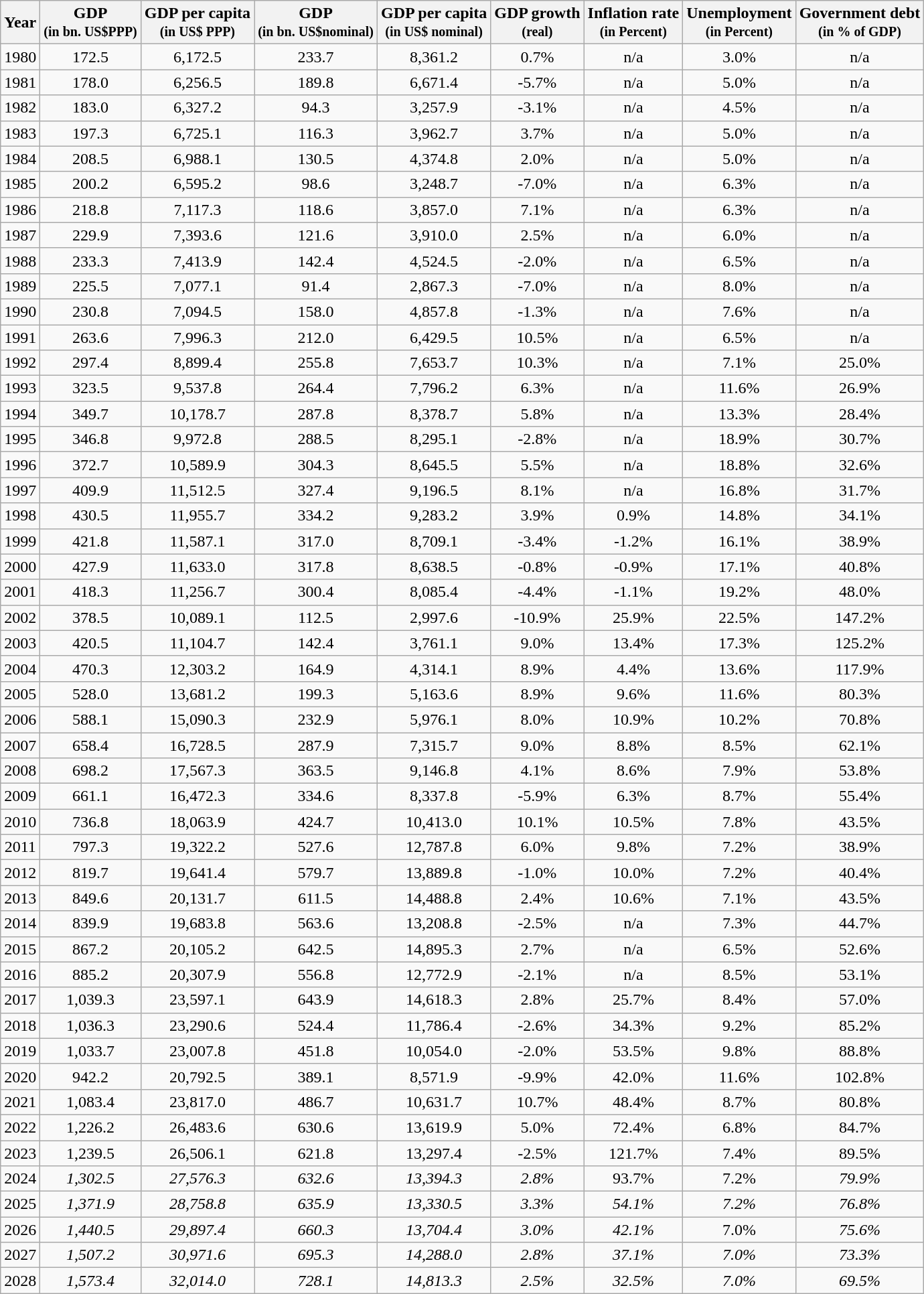<table class="wikitable sortable sticky-header" style="text-align:center;">
<tr>
<th>Year</th>
<th>GDP<br><small>(in bn. US$PPP)</small></th>
<th>GDP per capita<br><small>(in US$ PPP)</small></th>
<th>GDP<br><small>(in bn. US$nominal)</small></th>
<th>GDP per capita<br><small>(in US$ nominal)</small></th>
<th>GDP growth<br><small>(real)</small></th>
<th>Inflation rate<br><small>(in Percent)</small></th>
<th>Unemployment<br><small>(in Percent)</small></th>
<th>Government debt<br><small>(in % of GDP)</small></th>
</tr>
<tr>
<td>1980</td>
<td>172.5</td>
<td>6,172.5</td>
<td>233.7</td>
<td>8,361.2</td>
<td> 0.7%</td>
<td>n/a</td>
<td>3.0%</td>
<td>n/a</td>
</tr>
<tr>
<td>1981</td>
<td> 178.0</td>
<td> 6,256.5</td>
<td> 189.8</td>
<td> 6,671.4</td>
<td> -5.7%</td>
<td>n/a</td>
<td> 5.0%</td>
<td>n/a</td>
</tr>
<tr>
<td>1982</td>
<td> 183.0</td>
<td> 6,327.2</td>
<td> 94.3</td>
<td> 3,257.9</td>
<td> -3.1%</td>
<td>n/a</td>
<td> 4.5%</td>
<td>n/a</td>
</tr>
<tr>
<td>1983</td>
<td> 197.3</td>
<td> 6,725.1</td>
<td> 116.3</td>
<td> 3,962.7</td>
<td> 3.7%</td>
<td>n/a</td>
<td> 5.0%</td>
<td>n/a</td>
</tr>
<tr>
<td>1984</td>
<td> 208.5</td>
<td> 6,988.1</td>
<td> 130.5</td>
<td> 4,374.8</td>
<td> 2.0%</td>
<td>n/a</td>
<td> 5.0%</td>
<td>n/a</td>
</tr>
<tr>
<td>1985</td>
<td> 200.2</td>
<td> 6,595.2</td>
<td> 98.6</td>
<td> 3,248.7</td>
<td> -7.0%</td>
<td>n/a</td>
<td> 6.3%</td>
<td>n/a</td>
</tr>
<tr>
<td>1986</td>
<td> 218.8</td>
<td> 7,117.3</td>
<td> 118.6</td>
<td> 3,857.0</td>
<td> 7.1%</td>
<td>n/a</td>
<td> 6.3%</td>
<td>n/a</td>
</tr>
<tr>
<td>1987</td>
<td> 229.9</td>
<td> 7,393.6</td>
<td> 121.6</td>
<td> 3,910.0</td>
<td> 2.5%</td>
<td>n/a</td>
<td> 6.0%</td>
<td>n/a</td>
</tr>
<tr>
<td>1988</td>
<td> 233.3</td>
<td> 7,413.9</td>
<td> 142.4</td>
<td> 4,524.5</td>
<td> -2.0%</td>
<td>n/a</td>
<td> 6.5%</td>
<td>n/a</td>
</tr>
<tr>
<td>1989</td>
<td> 225.5</td>
<td> 7,077.1</td>
<td> 91.4</td>
<td> 2,867.3</td>
<td> -7.0%</td>
<td>n/a</td>
<td> 8.0%</td>
<td>n/a</td>
</tr>
<tr>
<td>1990</td>
<td> 230.8</td>
<td> 7,094.5</td>
<td> 158.0</td>
<td> 4,857.8</td>
<td> -1.3%</td>
<td>n/a</td>
<td> 7.6%</td>
<td>n/a</td>
</tr>
<tr>
<td>1991</td>
<td> 263.6</td>
<td> 7,996.3</td>
<td> 212.0</td>
<td> 6,429.5</td>
<td> 10.5%</td>
<td>n/a</td>
<td> 6.5%</td>
<td>n/a</td>
</tr>
<tr>
<td>1992</td>
<td> 297.4</td>
<td> 8,899.4</td>
<td> 255.8</td>
<td> 7,653.7</td>
<td> 10.3%</td>
<td>n/a</td>
<td> 7.1%</td>
<td>25.0%</td>
</tr>
<tr>
<td>1993</td>
<td> 323.5</td>
<td> 9,537.8</td>
<td> 264.4</td>
<td> 7,796.2</td>
<td> 6.3%</td>
<td>n/a</td>
<td> 11.6%</td>
<td> 26.9%</td>
</tr>
<tr>
<td>1994</td>
<td> 349.7</td>
<td> 10,178.7</td>
<td> 287.8</td>
<td> 8,378.7</td>
<td> 5.8%</td>
<td>n/a</td>
<td> 13.3%</td>
<td> 28.4%</td>
</tr>
<tr>
<td>1995</td>
<td> 346.8</td>
<td> 9,972.8</td>
<td> 288.5</td>
<td> 8,295.1</td>
<td> -2.8%</td>
<td>n/a</td>
<td> 18.9%</td>
<td> 30.7%</td>
</tr>
<tr>
<td>1996</td>
<td> 372.7</td>
<td> 10,589.9</td>
<td> 304.3</td>
<td> 8,645.5</td>
<td> 5.5%</td>
<td>n/a</td>
<td> 18.8%</td>
<td> 32.6%</td>
</tr>
<tr>
<td>1997</td>
<td> 409.9</td>
<td> 11,512.5</td>
<td> 327.4</td>
<td> 9,196.5</td>
<td> 8.1%</td>
<td>n/a</td>
<td> 16.8%</td>
<td> 31.7%</td>
</tr>
<tr>
<td>1998</td>
<td> 430.5</td>
<td> 11,955.7</td>
<td> 334.2</td>
<td> 9,283.2</td>
<td> 3.9%</td>
<td> 0.9%</td>
<td> 14.8%</td>
<td> 34.1%</td>
</tr>
<tr>
<td>1999</td>
<td> 421.8</td>
<td> 11,587.1</td>
<td> 317.0</td>
<td> 8,709.1</td>
<td> -3.4%</td>
<td> -1.2%</td>
<td> 16.1%</td>
<td> 38.9%</td>
</tr>
<tr>
<td>2000</td>
<td> 427.9</td>
<td> 11,633.0</td>
<td> 317.8</td>
<td> 8,638.5</td>
<td> -0.8%</td>
<td> -0.9%</td>
<td> 17.1%</td>
<td> 40.8%</td>
</tr>
<tr>
<td>2001</td>
<td> 418.3</td>
<td> 11,256.7</td>
<td> 300.4</td>
<td> 8,085.4</td>
<td> -4.4%</td>
<td> -1.1%</td>
<td> 19.2%</td>
<td> 48.0%</td>
</tr>
<tr>
<td>2002</td>
<td> 378.5</td>
<td> 10,089.1</td>
<td> 112.5</td>
<td> 2,997.6</td>
<td> -10.9%</td>
<td> 25.9%</td>
<td> 22.5%</td>
<td> 147.2%</td>
</tr>
<tr>
<td>2003</td>
<td> 420.5</td>
<td> 11,104.7</td>
<td> 142.4</td>
<td> 3,761.1</td>
<td> 9.0%</td>
<td> 13.4%</td>
<td> 17.3%</td>
<td> 125.2%</td>
</tr>
<tr>
<td>2004</td>
<td> 470.3</td>
<td> 12,303.2</td>
<td> 164.9</td>
<td> 4,314.1</td>
<td> 8.9%</td>
<td> 4.4%</td>
<td> 13.6%</td>
<td> 117.9%</td>
</tr>
<tr>
<td>2005</td>
<td> 528.0</td>
<td> 13,681.2</td>
<td> 199.3</td>
<td> 5,163.6</td>
<td> 8.9%</td>
<td> 9.6%</td>
<td> 11.6%</td>
<td> 80.3%</td>
</tr>
<tr>
<td>2006</td>
<td> 588.1</td>
<td> 15,090.3</td>
<td> 232.9</td>
<td> 5,976.1</td>
<td> 8.0%</td>
<td> 10.9%</td>
<td> 10.2%</td>
<td> 70.8%</td>
</tr>
<tr>
<td>2007</td>
<td> 658.4</td>
<td> 16,728.5</td>
<td> 287.9</td>
<td> 7,315.7</td>
<td> 9.0%</td>
<td> 8.8%</td>
<td> 8.5%</td>
<td> 62.1%</td>
</tr>
<tr>
<td>2008</td>
<td> 698.2</td>
<td> 17,567.3</td>
<td> 363.5</td>
<td> 9,146.8</td>
<td> 4.1%</td>
<td> 8.6%</td>
<td> 7.9%</td>
<td> 53.8%</td>
</tr>
<tr>
<td>2009</td>
<td> 661.1</td>
<td> 16,472.3</td>
<td> 334.6</td>
<td> 8,337.8</td>
<td> -5.9%</td>
<td> 6.3%</td>
<td> 8.7%</td>
<td> 55.4%</td>
</tr>
<tr>
<td>2010</td>
<td> 736.8</td>
<td> 18,063.9</td>
<td> 424.7</td>
<td> 10,413.0</td>
<td> 10.1%</td>
<td> 10.5%</td>
<td> 7.8%</td>
<td> 43.5%</td>
</tr>
<tr>
<td>2011</td>
<td> 797.3</td>
<td> 19,322.2</td>
<td> 527.6</td>
<td> 12,787.8</td>
<td> 6.0%</td>
<td> 9.8%</td>
<td> 7.2%</td>
<td> 38.9%</td>
</tr>
<tr>
<td>2012</td>
<td> 819.7</td>
<td> 19,641.4</td>
<td> 579.7</td>
<td> 13,889.8</td>
<td> -1.0%</td>
<td> 10.0%</td>
<td> 7.2%</td>
<td> 40.4%</td>
</tr>
<tr>
<td>2013</td>
<td> 849.6</td>
<td> 20,131.7</td>
<td> 611.5</td>
<td> 14,488.8</td>
<td> 2.4%</td>
<td> 10.6%</td>
<td> 7.1%</td>
<td> 43.5%</td>
</tr>
<tr>
<td>2014</td>
<td> 839.9</td>
<td> 19,683.8</td>
<td> 563.6</td>
<td> 13,208.8</td>
<td> -2.5%</td>
<td>n/a</td>
<td> 7.3%</td>
<td> 44.7%</td>
</tr>
<tr>
<td>2015</td>
<td> 867.2</td>
<td> 20,105.2</td>
<td> 642.5</td>
<td> 14,895.3</td>
<td> 2.7%</td>
<td>n/a</td>
<td> 6.5%</td>
<td> 52.6%</td>
</tr>
<tr>
<td>2016</td>
<td> 885.2</td>
<td> 20,307.9</td>
<td> 556.8</td>
<td> 12,772.9</td>
<td> -2.1%</td>
<td>n/a</td>
<td> 8.5%</td>
<td> 53.1%</td>
</tr>
<tr>
<td>2017</td>
<td> 1,039.3</td>
<td> 23,597.1</td>
<td> 643.9</td>
<td> 14,618.3</td>
<td> 2.8%</td>
<td> 25.7%</td>
<td> 8.4%</td>
<td> 57.0%</td>
</tr>
<tr>
<td>2018</td>
<td> 1,036.3</td>
<td> 23,290.6</td>
<td> 524.4</td>
<td> 11,786.4</td>
<td> -2.6%</td>
<td> 34.3%</td>
<td> 9.2%</td>
<td> 85.2%</td>
</tr>
<tr>
<td>2019</td>
<td> 1,033.7</td>
<td> 23,007.8</td>
<td> 451.8</td>
<td> 10,054.0</td>
<td> -2.0%</td>
<td> 53.5%</td>
<td> 9.8%</td>
<td> 88.8%</td>
</tr>
<tr>
<td>2020</td>
<td> 942.2</td>
<td> 20,792.5</td>
<td> 389.1</td>
<td> 8,571.9</td>
<td> -9.9%</td>
<td> 42.0%</td>
<td> 11.6%</td>
<td> 102.8%</td>
</tr>
<tr>
<td>2021</td>
<td> 1,083.4</td>
<td> 23,817.0</td>
<td> 486.7</td>
<td> 10,631.7</td>
<td> 10.7%</td>
<td> 48.4%</td>
<td> 8.7%</td>
<td> 80.8%</td>
</tr>
<tr>
<td>2022</td>
<td> 1,226.2</td>
<td> 26,483.6</td>
<td> 630.6</td>
<td> 13,619.9</td>
<td> 5.0%</td>
<td> 72.4%</td>
<td> 6.8%</td>
<td><em></em> 84.7%</td>
</tr>
<tr>
<td>2023</td>
<td> 1,239.5</td>
<td> 26,506.1</td>
<td> 621.8</td>
<td> 13,297.4</td>
<td> -2.5%</td>
<td> 121.7%</td>
<td> 7.4%</td>
<td><em></em> 89.5%</td>
</tr>
<tr>
<td>2024</td>
<td><em> 1,302.5</em></td>
<td><em> 27,576.3</em></td>
<td><em> 632.6</em></td>
<td><em> 13,394.3</em></td>
<td><em> 2.8%</em></td>
<td> 93.7%</td>
<td> 7.2%</td>
<td><em></em> <em>79.9%</em></td>
</tr>
<tr>
<td>2025</td>
<td><em> 1,371.9</em></td>
<td><em> 28,758.8</em></td>
<td><em> 635.9</em></td>
<td><em> 13,330.5</em></td>
<td><em> 3.3%</em></td>
<td><em> 54.1%</em></td>
<td><em> 7.2%</em></td>
<td><em> 76.8%</em></td>
</tr>
<tr>
<td>2026</td>
<td><em> 1,440.5</em></td>
<td><em> 29,897.4</em></td>
<td><em> 660.3</em></td>
<td><em> 13,704.4</em></td>
<td><em> 3.0%</em></td>
<td><em> 42.1%</em></td>
<td> 7.0%</td>
<td><em> 75.6%</em></td>
</tr>
<tr>
<td>2027</td>
<td><em> 1,507.2</em></td>
<td><em> 30,971.6</em></td>
<td><em> 695.3</em></td>
<td><em> 14,288.0</em></td>
<td><em> 2.8%</em></td>
<td><em> 37.1%</em></td>
<td><em> 7.0%</em></td>
<td><em> 73.3%</em></td>
</tr>
<tr>
<td>2028</td>
<td><em> 1,573.4</em></td>
<td><em> 32,014.0</em></td>
<td><em> 728.1</em></td>
<td><em> 14,813.3</em></td>
<td><em> 2.5%</em></td>
<td><em> 32.5%</em></td>
<td><em> 7.0%</em></td>
<td><em> 69.5%</em></td>
</tr>
</table>
